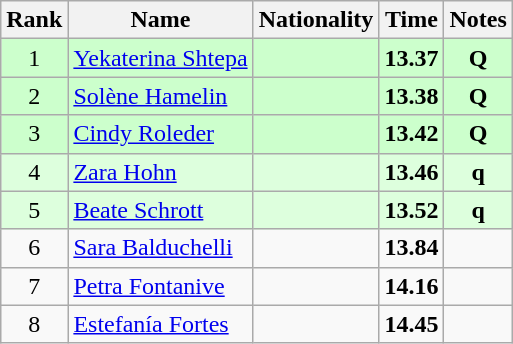<table class="wikitable sortable" style="text-align:center">
<tr>
<th>Rank</th>
<th>Name</th>
<th>Nationality</th>
<th>Time</th>
<th>Notes</th>
</tr>
<tr bgcolor=ccffcc>
<td>1</td>
<td align=left><a href='#'>Yekaterina Shtepa</a></td>
<td align=left></td>
<td><strong>13.37</strong></td>
<td><strong>Q</strong></td>
</tr>
<tr bgcolor=ccffcc>
<td>2</td>
<td align=left><a href='#'>Solène Hamelin</a></td>
<td align=left></td>
<td><strong>13.38</strong></td>
<td><strong>Q</strong></td>
</tr>
<tr bgcolor=ccffcc>
<td>3</td>
<td align=left><a href='#'>Cindy Roleder</a></td>
<td align=left></td>
<td><strong>13.42</strong></td>
<td><strong>Q</strong></td>
</tr>
<tr bgcolor=ddffdd>
<td>4</td>
<td align=left><a href='#'>Zara Hohn</a></td>
<td align=left></td>
<td><strong>13.46</strong></td>
<td><strong>q</strong></td>
</tr>
<tr bgcolor=ddffdd>
<td>5</td>
<td align=left><a href='#'>Beate Schrott</a></td>
<td align=left></td>
<td><strong>13.52</strong></td>
<td><strong>q</strong></td>
</tr>
<tr>
<td>6</td>
<td align=left><a href='#'>Sara Balduchelli</a></td>
<td align=left></td>
<td><strong>13.84</strong></td>
<td></td>
</tr>
<tr>
<td>7</td>
<td align=left><a href='#'>Petra Fontanive</a></td>
<td align=left></td>
<td><strong>14.16</strong></td>
<td></td>
</tr>
<tr>
<td>8</td>
<td align=left><a href='#'>Estefanía Fortes</a></td>
<td align=left></td>
<td><strong>14.45</strong></td>
<td></td>
</tr>
</table>
